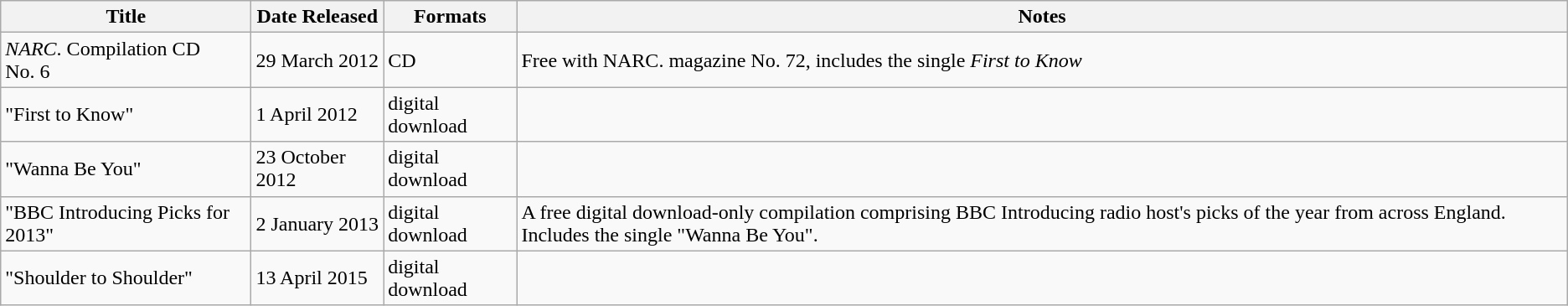<table class="wikitable">
<tr>
<th>Title</th>
<th>Date Released</th>
<th>Formats</th>
<th>Notes</th>
</tr>
<tr>
<td><em>NARC</em>. Compilation CD No. 6</td>
<td>29 March 2012</td>
<td>CD</td>
<td>Free with NARC. magazine No. 72, includes the single <em>First to Know</em></td>
</tr>
<tr>
<td>"First to Know"</td>
<td>1 April 2012</td>
<td>digital download</td>
<td></td>
</tr>
<tr>
<td>"Wanna Be You"</td>
<td>23 October 2012</td>
<td>digital download</td>
<td></td>
</tr>
<tr>
<td>"BBC Introducing Picks for 2013"</td>
<td>2 January 2013</td>
<td>digital download</td>
<td>A free digital download-only compilation comprising BBC Introducing radio host's picks of the year from across England. Includes the single "Wanna Be You".</td>
</tr>
<tr>
<td>"Shoulder to Shoulder"</td>
<td>13 April 2015</td>
<td>digital download</td>
<td></td>
</tr>
</table>
